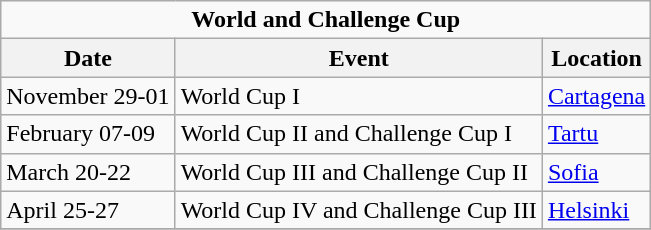<table class="wikitable">
<tr>
<td colspan="4" style="text-align:center;"><strong>World and Challenge Cup</strong></td>
</tr>
<tr>
<th>Date</th>
<th>Event</th>
<th>Location</th>
</tr>
<tr>
<td>November 29-01</td>
<td>World Cup I</td>
<td>  <a href='#'>Cartagena</a></td>
</tr>
<tr>
<td>February 07-09</td>
<td>World Cup II and Challenge Cup I</td>
<td>  <a href='#'>Tartu</a></td>
</tr>
<tr>
<td>March 20-22</td>
<td>World Cup III and Challenge Cup II</td>
<td>  <a href='#'>Sofia</a></td>
</tr>
<tr>
<td>April 25-27</td>
<td>World Cup IV and Challenge Cup III</td>
<td>  <a href='#'>Helsinki</a></td>
</tr>
<tr>
</tr>
</table>
